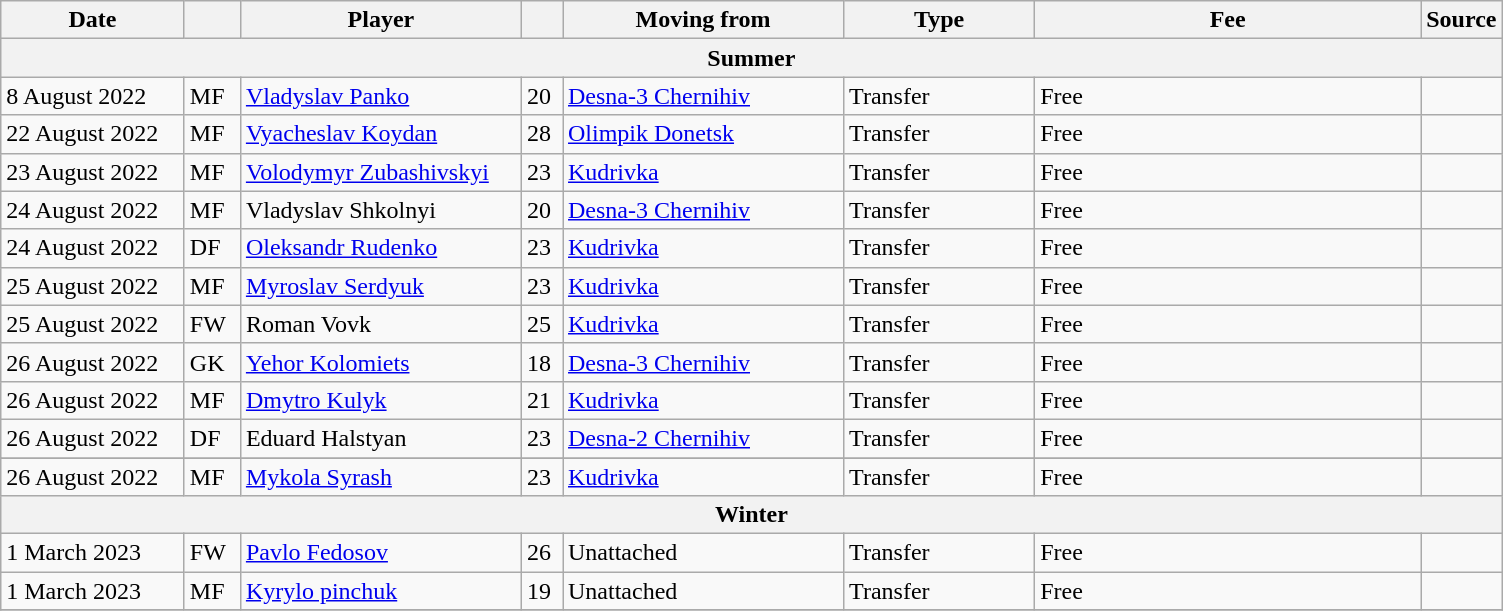<table class="wikitable sortable">
<tr>
<th style="width:115px;">Date</th>
<th style="width:30px;"></th>
<th style="width:180px;">Player</th>
<th style="width:20px;"></th>
<th style="width:180px;">Moving from</th>
<th style="width:120px;" class="unsortable">Type</th>
<th style="width:250px;" class="unsortable">Fee</th>
<th style="width:20px;">Source</th>
</tr>
<tr>
<th colspan="8">Summer</th>
</tr>
<tr>
<td>8 August 2022</td>
<td>MF</td>
<td>  <a href='#'>Vladyslav Panko</a></td>
<td>20</td>
<td>  <a href='#'>Desna-3 Chernihiv</a></td>
<td>Transfer</td>
<td>Free</td>
<td></td>
</tr>
<tr>
<td>22 August 2022</td>
<td>MF</td>
<td>  <a href='#'>Vyacheslav Koydan</a></td>
<td>28</td>
<td>  <a href='#'>Olimpik Donetsk</a></td>
<td>Transfer</td>
<td>Free</td>
<td></td>
</tr>
<tr>
<td>23 August 2022</td>
<td>MF</td>
<td>  <a href='#'>Volodymyr Zubashivskyi</a></td>
<td>23</td>
<td>  <a href='#'>Kudrivka</a></td>
<td>Transfer</td>
<td>Free</td>
<td></td>
</tr>
<tr>
<td>24 August 2022</td>
<td>MF</td>
<td>  Vladyslav Shkolnyi</td>
<td>20</td>
<td>  <a href='#'>Desna-3 Chernihiv</a></td>
<td>Transfer</td>
<td>Free</td>
<td></td>
</tr>
<tr>
<td>24 August 2022</td>
<td>DF</td>
<td>  <a href='#'>Oleksandr Rudenko</a></td>
<td>23</td>
<td>  <a href='#'>Kudrivka</a></td>
<td>Transfer</td>
<td>Free</td>
<td></td>
</tr>
<tr>
<td>25 August 2022</td>
<td>MF</td>
<td>  <a href='#'>Myroslav Serdyuk</a></td>
<td>23</td>
<td>  <a href='#'>Kudrivka</a></td>
<td>Transfer</td>
<td>Free</td>
<td></td>
</tr>
<tr>
<td>25 August 2022</td>
<td>FW</td>
<td>  Roman Vovk</td>
<td>25</td>
<td>  <a href='#'>Kudrivka</a></td>
<td>Transfer</td>
<td>Free</td>
<td></td>
</tr>
<tr>
<td>26 August 2022</td>
<td>GK</td>
<td>  <a href='#'>Yehor Kolomiets</a></td>
<td>18</td>
<td>  <a href='#'>Desna-3 Chernihiv</a></td>
<td>Transfer</td>
<td>Free</td>
<td></td>
</tr>
<tr>
<td>26 August 2022</td>
<td>MF</td>
<td>  <a href='#'>Dmytro Kulyk</a></td>
<td>21</td>
<td>  <a href='#'>Kudrivka</a></td>
<td>Transfer</td>
<td>Free</td>
<td></td>
</tr>
<tr>
<td>26 August 2022</td>
<td>DF</td>
<td>  Eduard Halstyan</td>
<td>23</td>
<td>  <a href='#'>Desna-2 Chernihiv</a></td>
<td>Transfer</td>
<td>Free</td>
<td></td>
</tr>
<tr>
</tr>
<tr>
<td>26 August 2022</td>
<td>MF</td>
<td>  <a href='#'>Mykola Syrash</a></td>
<td>23</td>
<td>  <a href='#'>Kudrivka</a></td>
<td>Transfer</td>
<td>Free</td>
<td></td>
</tr>
<tr>
<th colspan=8>Winter</th>
</tr>
<tr>
<td>1 March 2023</td>
<td>FW</td>
<td> <a href='#'>Pavlo Fedosov</a></td>
<td>26</td>
<td>Unattached</td>
<td>Transfer</td>
<td>Free</td>
<td></td>
</tr>
<tr>
<td>1 March 2023</td>
<td>MF</td>
<td> <a href='#'>Kyrylo pinchuk</a></td>
<td>19</td>
<td>Unattached</td>
<td>Transfer</td>
<td>Free</td>
<td></td>
</tr>
<tr>
</tr>
</table>
